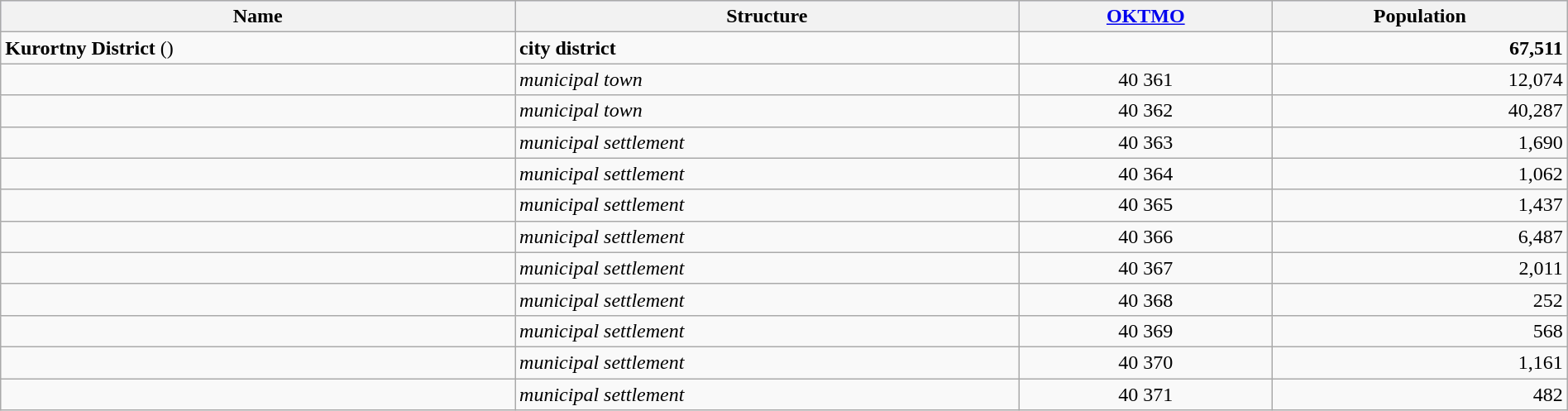<table width=100% class="wikitable">
<tr bgcolor="#CCCCFF" align="left">
<th>Name</th>
<th>Structure</th>
<th><a href='#'>OKTMO</a></th>
<th>Population</th>
</tr>
<tr valign="top">
<td><strong>Kurortny District</strong> ()</td>
<td align="left"><strong>city district</strong></td>
<td></td>
<td align="right"><strong>67,511</strong></td>
</tr>
<tr>
<td><br></td>
<td align="left"><em>municipal town</em></td>
<td align="center">40 361</td>
<td align="right">12,074</td>
</tr>
<tr>
<td><br></td>
<td align="left"><em>municipal town</em></td>
<td align="center">40 362</td>
<td align="right">40,287</td>
</tr>
<tr>
<td><br></td>
<td align="left"><em>municipal settlement</em></td>
<td align="center">40 363</td>
<td align="right">1,690</td>
</tr>
<tr>
<td><br></td>
<td align="left"><em>municipal settlement</em></td>
<td align="center">40 364</td>
<td align="right">1,062</td>
</tr>
<tr>
<td><br></td>
<td align="left"><em>municipal settlement</em></td>
<td align="center">40 365</td>
<td align="right">1,437</td>
</tr>
<tr>
<td><br></td>
<td align="left"><em>municipal settlement</em></td>
<td align="center">40 366</td>
<td align="right">6,487</td>
</tr>
<tr>
<td><br></td>
<td align="left"><em>municipal settlement</em></td>
<td align="center">40 367</td>
<td align="right">2,011</td>
</tr>
<tr>
<td><br></td>
<td align="left"><em>municipal settlement</em></td>
<td align="center">40 368</td>
<td align="right">252</td>
</tr>
<tr>
<td><br></td>
<td align="left"><em>municipal settlement</em></td>
<td align="center">40 369</td>
<td align="right">568</td>
</tr>
<tr>
<td><br></td>
<td align="left"><em>municipal settlement</em></td>
<td align="center">40 370</td>
<td align="right">1,161</td>
</tr>
<tr>
<td><br></td>
<td align="left"><em>municipal settlement</em></td>
<td align="center">40 371</td>
<td align="right">482</td>
</tr>
</table>
